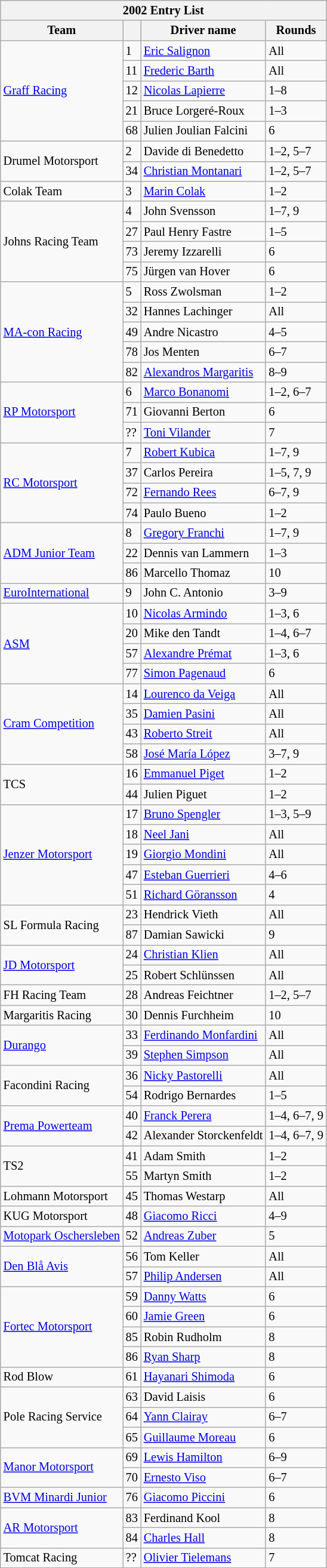<table class="wikitable" style="font-size:85%">
<tr>
<th colspan=4>2002 Entry List</th>
</tr>
<tr>
<th>Team</th>
<th></th>
<th>Driver name</th>
<th>Rounds</th>
</tr>
<tr>
<td rowspan=5> <a href='#'>Graff Racing</a></td>
<td>1</td>
<td> <a href='#'>Eric Salignon</a></td>
<td>All</td>
</tr>
<tr>
<td>11</td>
<td> <a href='#'>Frederic Barth</a></td>
<td>All</td>
</tr>
<tr>
<td>12</td>
<td> <a href='#'>Nicolas Lapierre</a></td>
<td>1–8</td>
</tr>
<tr>
<td>21</td>
<td> Bruce Lorgeré-Roux</td>
<td>1–3</td>
</tr>
<tr>
<td>68</td>
<td> Julien Joulian Falcini</td>
<td>6</td>
</tr>
<tr>
<td rowspan=2> Drumel Motorsport</td>
<td>2</td>
<td> Davide di Benedetto</td>
<td>1–2, 5–7</td>
</tr>
<tr>
<td>34</td>
<td> <a href='#'>Christian Montanari</a></td>
<td>1–2, 5–7</td>
</tr>
<tr>
<td> Colak Team</td>
<td>3</td>
<td> <a href='#'>Marin Colak</a></td>
<td>1–2</td>
</tr>
<tr>
<td rowspan=4> Johns Racing Team</td>
<td>4</td>
<td> John Svensson</td>
<td>1–7, 9</td>
</tr>
<tr>
<td>27</td>
<td> Paul Henry Fastre</td>
<td>1–5</td>
</tr>
<tr>
<td>73</td>
<td> Jeremy Izzarelli</td>
<td>6</td>
</tr>
<tr>
<td>75</td>
<td> Jürgen van Hover</td>
<td>6</td>
</tr>
<tr>
<td rowspan=5> <a href='#'>MA-con Racing</a></td>
<td>5</td>
<td> Ross Zwolsman</td>
<td>1–2</td>
</tr>
<tr>
<td>32</td>
<td> Hannes Lachinger</td>
<td>All</td>
</tr>
<tr>
<td>49</td>
<td> Andre Nicastro</td>
<td>4–5</td>
</tr>
<tr>
<td>78</td>
<td> Jos Menten</td>
<td>6–7</td>
</tr>
<tr>
<td>82</td>
<td> <a href='#'>Alexandros Margaritis</a></td>
<td>8–9</td>
</tr>
<tr>
<td rowspan=3> <a href='#'>RP Motorsport</a></td>
<td>6</td>
<td> <a href='#'>Marco Bonanomi</a></td>
<td>1–2, 6–7</td>
</tr>
<tr>
<td>71</td>
<td> Giovanni Berton</td>
<td>6</td>
</tr>
<tr>
<td>??</td>
<td> <a href='#'>Toni Vilander</a></td>
<td>7</td>
</tr>
<tr>
<td rowspan=4> <a href='#'>RC Motorsport</a></td>
<td>7</td>
<td> <a href='#'>Robert Kubica</a></td>
<td>1–7, 9</td>
</tr>
<tr>
<td>37</td>
<td> Carlos Pereira</td>
<td>1–5, 7, 9</td>
</tr>
<tr>
<td>72</td>
<td> <a href='#'>Fernando Rees</a></td>
<td>6–7, 9</td>
</tr>
<tr>
<td>74</td>
<td> Paulo Bueno</td>
<td>1–2</td>
</tr>
<tr>
<td rowspan=3> <a href='#'>ADM Junior Team</a></td>
<td>8</td>
<td> <a href='#'>Gregory Franchi</a></td>
<td>1–7, 9</td>
</tr>
<tr>
<td>22</td>
<td> Dennis van Lammern</td>
<td>1–3</td>
</tr>
<tr>
<td>86</td>
<td> Marcello Thomaz</td>
<td>10</td>
</tr>
<tr>
<td> <a href='#'>EuroInternational</a></td>
<td>9</td>
<td> John C. Antonio</td>
<td>3–9</td>
</tr>
<tr>
<td rowspan=4> <a href='#'>ASM</a></td>
<td>10</td>
<td> <a href='#'>Nicolas Armindo</a></td>
<td>1–3, 6</td>
</tr>
<tr>
<td>20</td>
<td> Mike den Tandt</td>
<td>1–4, 6–7</td>
</tr>
<tr>
<td>57</td>
<td> <a href='#'>Alexandre Prémat</a></td>
<td>1–3, 6</td>
</tr>
<tr>
<td>77</td>
<td> <a href='#'>Simon Pagenaud</a></td>
<td>6</td>
</tr>
<tr>
<td rowspan=4> <a href='#'>Cram Competition</a></td>
<td>14</td>
<td> <a href='#'>Lourenco da Veiga</a></td>
<td>All</td>
</tr>
<tr>
<td>35</td>
<td> <a href='#'>Damien Pasini</a></td>
<td>All</td>
</tr>
<tr>
<td>43</td>
<td> <a href='#'>Roberto Streit</a></td>
<td>All</td>
</tr>
<tr>
<td>58</td>
<td> <a href='#'>José María López</a></td>
<td>3–7, 9</td>
</tr>
<tr>
<td rowspan=2> TCS</td>
<td>16</td>
<td> <a href='#'>Emmanuel Piget</a></td>
<td>1–2</td>
</tr>
<tr>
<td>44</td>
<td> Julien Piguet</td>
<td>1–2</td>
</tr>
<tr>
<td rowspan=5> <a href='#'>Jenzer Motorsport</a></td>
<td>17</td>
<td> <a href='#'>Bruno Spengler</a></td>
<td>1–3, 5–9</td>
</tr>
<tr>
<td>18</td>
<td> <a href='#'>Neel Jani</a></td>
<td>All</td>
</tr>
<tr>
<td>19</td>
<td> <a href='#'>Giorgio Mondini</a></td>
<td>All</td>
</tr>
<tr>
<td>47</td>
<td> <a href='#'>Esteban Guerrieri</a></td>
<td>4–6</td>
</tr>
<tr>
<td>51</td>
<td> <a href='#'>Richard Göransson</a></td>
<td>4</td>
</tr>
<tr>
<td rowspan=2> SL Formula Racing</td>
<td>23</td>
<td> Hendrick Vieth</td>
<td>All</td>
</tr>
<tr>
<td>87</td>
<td> Damian Sawicki</td>
<td>9</td>
</tr>
<tr>
<td rowspan=2> <a href='#'>JD Motorsport</a></td>
<td>24</td>
<td> <a href='#'>Christian Klien</a></td>
<td>All</td>
</tr>
<tr>
<td>25</td>
<td> Robert Schlünssen</td>
<td>All</td>
</tr>
<tr>
<td> FH Racing Team</td>
<td>28</td>
<td> Andreas Feichtner</td>
<td>1–2, 5–7</td>
</tr>
<tr>
<td> Margaritis Racing</td>
<td>30</td>
<td> Dennis Furchheim</td>
<td>10</td>
</tr>
<tr>
<td rowspan=2> <a href='#'>Durango</a></td>
<td>33</td>
<td> <a href='#'>Ferdinando Monfardini</a></td>
<td>All</td>
</tr>
<tr>
<td>39</td>
<td> <a href='#'>Stephen Simpson</a></td>
<td>All</td>
</tr>
<tr>
<td rowspan=2> Facondini Racing</td>
<td>36</td>
<td> <a href='#'>Nicky Pastorelli</a></td>
<td>All</td>
</tr>
<tr>
<td>54</td>
<td> Rodrigo Bernardes</td>
<td>1–5</td>
</tr>
<tr>
<td rowspan=2> <a href='#'>Prema Powerteam</a></td>
<td>40</td>
<td> <a href='#'>Franck Perera</a></td>
<td>1–4, 6–7, 9</td>
</tr>
<tr>
<td>42</td>
<td> Alexander Storckenfeldt</td>
<td>1–4, 6–7, 9</td>
</tr>
<tr>
<td rowspan=2> TS2</td>
<td>41</td>
<td> Adam Smith</td>
<td>1–2</td>
</tr>
<tr>
<td>55</td>
<td> Martyn Smith</td>
<td>1–2</td>
</tr>
<tr>
<td> Lohmann Motorsport</td>
<td>45</td>
<td> Thomas Westarp</td>
<td>All</td>
</tr>
<tr>
<td> KUG Motorsport</td>
<td>48</td>
<td> <a href='#'>Giacomo Ricci</a></td>
<td>4–9</td>
</tr>
<tr>
<td> <a href='#'>Motopark Oschersleben</a></td>
<td>52</td>
<td> <a href='#'>Andreas Zuber</a></td>
<td>5</td>
</tr>
<tr>
<td rowspan=2> <a href='#'>Den Blå Avis</a></td>
<td>56</td>
<td> Tom Keller</td>
<td>All</td>
</tr>
<tr>
<td>57</td>
<td> <a href='#'>Philip Andersen</a></td>
<td>All</td>
</tr>
<tr>
<td rowspan=4> <a href='#'>Fortec Motorsport</a></td>
<td>59</td>
<td> <a href='#'>Danny Watts</a></td>
<td>6</td>
</tr>
<tr>
<td>60</td>
<td> <a href='#'>Jamie Green</a></td>
<td>6</td>
</tr>
<tr>
<td>85</td>
<td> Robin Rudholm</td>
<td>8</td>
</tr>
<tr>
<td>86</td>
<td> <a href='#'>Ryan Sharp</a></td>
<td>8</td>
</tr>
<tr>
<td> Rod Blow</td>
<td>61</td>
<td> <a href='#'>Hayanari Shimoda</a></td>
<td>6</td>
</tr>
<tr>
<td rowspan=3> Pole Racing Service</td>
<td>63</td>
<td> David Laisis</td>
<td>6</td>
</tr>
<tr>
<td>64</td>
<td> <a href='#'>Yann Clairay</a></td>
<td>6–7</td>
</tr>
<tr>
<td>65</td>
<td> <a href='#'>Guillaume Moreau</a></td>
<td>6</td>
</tr>
<tr>
<td rowspan=2> <a href='#'>Manor Motorsport</a></td>
<td>69</td>
<td> <a href='#'>Lewis Hamilton</a></td>
<td>6–9</td>
</tr>
<tr>
<td>70</td>
<td> <a href='#'>Ernesto Viso</a></td>
<td>6–7</td>
</tr>
<tr>
<td> <a href='#'>BVM Minardi Junior</a></td>
<td>76</td>
<td> <a href='#'>Giacomo Piccini</a></td>
<td>6</td>
</tr>
<tr>
<td rowspan=2> <a href='#'>AR Motorsport</a></td>
<td>83</td>
<td> Ferdinand Kool</td>
<td>8</td>
</tr>
<tr>
<td>84</td>
<td> <a href='#'>Charles Hall</a></td>
<td>8</td>
</tr>
<tr>
<td> Tomcat Racing</td>
<td>??</td>
<td> <a href='#'>Olivier Tielemans</a></td>
<td>7</td>
</tr>
</table>
